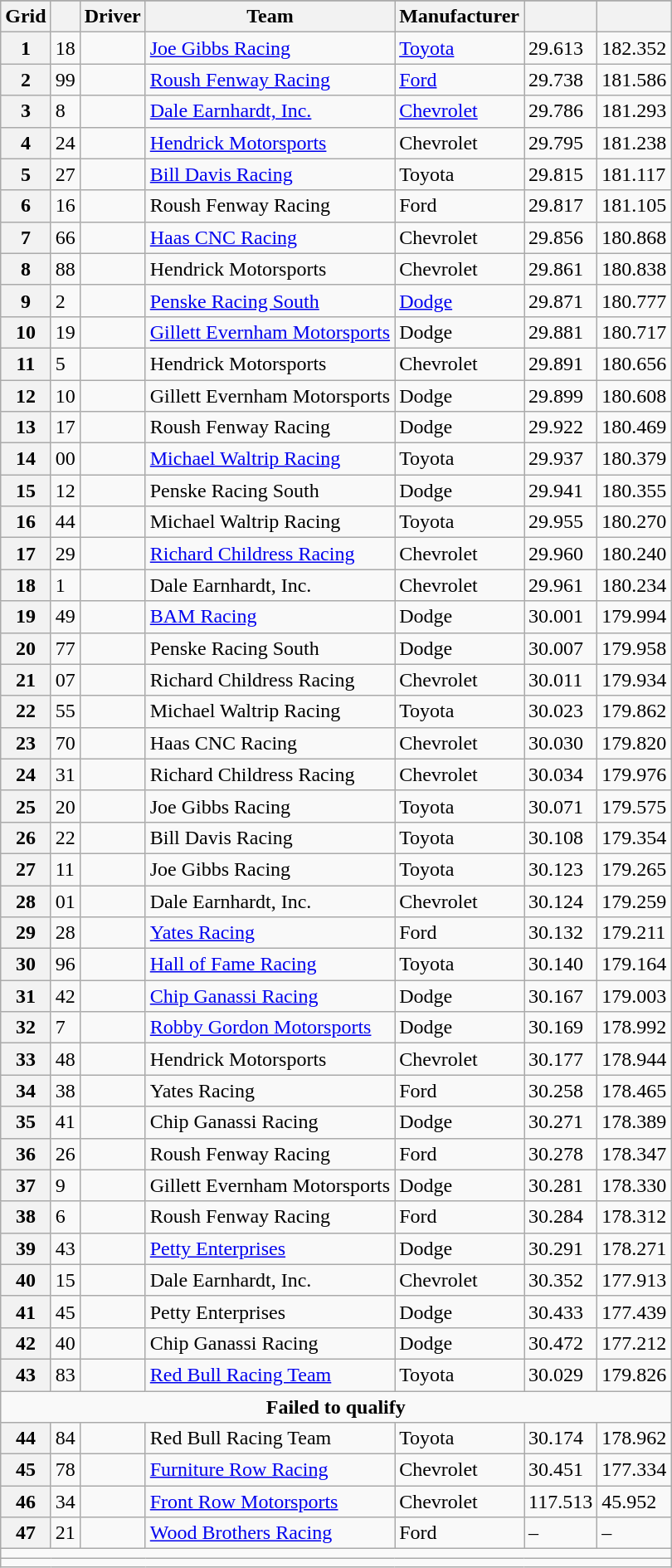<table class="wikitable sortable">
<tr>
</tr>
<tr>
<th scope="col">Grid</th>
<th scope="col"></th>
<th scope="col">Driver</th>
<th scope="col">Team</th>
<th scope="col">Manufacturer</th>
<th scope="col"></th>
<th scope="col"></th>
</tr>
<tr>
<th scope="row">1</th>
<td>18</td>
<td></td>
<td><a href='#'>Joe Gibbs Racing</a></td>
<td><a href='#'>Toyota</a></td>
<td>29.613</td>
<td>182.352</td>
</tr>
<tr>
<th scope="row">2</th>
<td>99</td>
<td></td>
<td><a href='#'>Roush Fenway Racing</a></td>
<td><a href='#'>Ford</a></td>
<td>29.738</td>
<td>181.586</td>
</tr>
<tr>
<th scope="row">3</th>
<td>8</td>
<td></td>
<td><a href='#'>Dale Earnhardt, Inc.</a></td>
<td><a href='#'>Chevrolet</a></td>
<td>29.786</td>
<td>181.293</td>
</tr>
<tr>
<th scope="row">4</th>
<td>24</td>
<td></td>
<td><a href='#'>Hendrick Motorsports</a></td>
<td>Chevrolet</td>
<td>29.795</td>
<td>181.238</td>
</tr>
<tr>
<th scope="row">5</th>
<td>27</td>
<td></td>
<td><a href='#'>Bill Davis Racing</a></td>
<td>Toyota</td>
<td>29.815</td>
<td>181.117</td>
</tr>
<tr>
<th scope="row">6</th>
<td>16</td>
<td></td>
<td>Roush Fenway Racing</td>
<td>Ford</td>
<td>29.817</td>
<td>181.105</td>
</tr>
<tr>
<th scope="row">7</th>
<td>66</td>
<td></td>
<td><a href='#'>Haas CNC Racing</a></td>
<td>Chevrolet</td>
<td>29.856</td>
<td>180.868</td>
</tr>
<tr>
<th scope="row">8</th>
<td>88</td>
<td></td>
<td>Hendrick Motorsports</td>
<td>Chevrolet</td>
<td>29.861</td>
<td>180.838</td>
</tr>
<tr>
<th scope="row">9</th>
<td>2</td>
<td></td>
<td><a href='#'>Penske Racing South</a></td>
<td><a href='#'>Dodge</a></td>
<td>29.871</td>
<td>180.777</td>
</tr>
<tr>
<th scope="row">10</th>
<td>19</td>
<td></td>
<td><a href='#'>Gillett Evernham Motorsports</a></td>
<td>Dodge</td>
<td>29.881</td>
<td>180.717</td>
</tr>
<tr>
<th scope="row">11</th>
<td>5</td>
<td></td>
<td>Hendrick Motorsports</td>
<td>Chevrolet</td>
<td>29.891</td>
<td>180.656</td>
</tr>
<tr>
<th scope="row">12</th>
<td>10</td>
<td></td>
<td>Gillett Evernham Motorsports</td>
<td>Dodge</td>
<td>29.899</td>
<td>180.608</td>
</tr>
<tr>
<th scope="row">13</th>
<td>17</td>
<td></td>
<td>Roush Fenway Racing</td>
<td>Dodge</td>
<td>29.922</td>
<td>180.469</td>
</tr>
<tr>
<th scope="row">14</th>
<td>00</td>
<td></td>
<td><a href='#'>Michael Waltrip Racing</a></td>
<td>Toyota</td>
<td>29.937</td>
<td>180.379</td>
</tr>
<tr>
<th scope="row">15</th>
<td>12</td>
<td></td>
<td>Penske Racing South</td>
<td>Dodge</td>
<td>29.941</td>
<td>180.355</td>
</tr>
<tr>
<th scope="row">16</th>
<td>44</td>
<td></td>
<td>Michael Waltrip Racing</td>
<td>Toyota</td>
<td>29.955</td>
<td>180.270</td>
</tr>
<tr>
<th scope="row">17</th>
<td>29</td>
<td></td>
<td><a href='#'>Richard Childress Racing</a></td>
<td>Chevrolet</td>
<td>29.960</td>
<td>180.240</td>
</tr>
<tr>
<th scope="row">18</th>
<td>1</td>
<td></td>
<td>Dale Earnhardt, Inc.</td>
<td>Chevrolet</td>
<td>29.961</td>
<td>180.234</td>
</tr>
<tr>
<th scope="row">19</th>
<td>49</td>
<td></td>
<td><a href='#'>BAM Racing</a></td>
<td>Dodge</td>
<td>30.001</td>
<td>179.994</td>
</tr>
<tr>
<th scope="row">20</th>
<td>77</td>
<td></td>
<td>Penske Racing South</td>
<td>Dodge</td>
<td>30.007</td>
<td>179.958</td>
</tr>
<tr>
<th scope="row">21</th>
<td>07</td>
<td></td>
<td>Richard Childress Racing</td>
<td>Chevrolet</td>
<td>30.011</td>
<td>179.934</td>
</tr>
<tr>
<th scope="row">22</th>
<td>55</td>
<td></td>
<td>Michael Waltrip Racing</td>
<td>Toyota</td>
<td>30.023</td>
<td>179.862</td>
</tr>
<tr>
<th scope="row">23</th>
<td>70</td>
<td></td>
<td>Haas CNC Racing</td>
<td>Chevrolet</td>
<td>30.030</td>
<td>179.820</td>
</tr>
<tr>
<th scope="row">24</th>
<td>31</td>
<td></td>
<td>Richard Childress Racing</td>
<td>Chevrolet</td>
<td>30.034</td>
<td>179.976</td>
</tr>
<tr>
<th scope="row">25</th>
<td>20</td>
<td></td>
<td>Joe Gibbs Racing</td>
<td>Toyota</td>
<td>30.071</td>
<td>179.575</td>
</tr>
<tr>
<th scope="row">26</th>
<td>22</td>
<td></td>
<td>Bill Davis Racing</td>
<td>Toyota</td>
<td>30.108</td>
<td>179.354</td>
</tr>
<tr>
<th scope="row">27</th>
<td>11</td>
<td></td>
<td>Joe Gibbs Racing</td>
<td>Toyota</td>
<td>30.123</td>
<td>179.265</td>
</tr>
<tr>
<th scope="row">28</th>
<td>01</td>
<td></td>
<td>Dale Earnhardt, Inc.</td>
<td>Chevrolet</td>
<td>30.124</td>
<td>179.259</td>
</tr>
<tr>
<th scope="row">29</th>
<td>28</td>
<td></td>
<td><a href='#'>Yates Racing</a></td>
<td>Ford</td>
<td>30.132</td>
<td>179.211</td>
</tr>
<tr>
<th scope="row">30</th>
<td>96</td>
<td></td>
<td><a href='#'>Hall of Fame Racing</a></td>
<td>Toyota</td>
<td>30.140</td>
<td>179.164</td>
</tr>
<tr>
<th scope="row">31</th>
<td>42</td>
<td></td>
<td><a href='#'>Chip Ganassi Racing</a></td>
<td>Dodge</td>
<td>30.167</td>
<td>179.003</td>
</tr>
<tr>
<th scope="row">32</th>
<td>7</td>
<td></td>
<td><a href='#'>Robby Gordon Motorsports</a></td>
<td>Dodge</td>
<td>30.169</td>
<td>178.992</td>
</tr>
<tr>
<th scope="row">33</th>
<td>48</td>
<td></td>
<td>Hendrick Motorsports</td>
<td>Chevrolet</td>
<td>30.177</td>
<td>178.944</td>
</tr>
<tr>
<th scope="row">34</th>
<td>38</td>
<td></td>
<td>Yates Racing</td>
<td>Ford</td>
<td>30.258</td>
<td>178.465</td>
</tr>
<tr>
<th scope="row">35</th>
<td>41</td>
<td></td>
<td>Chip Ganassi Racing</td>
<td>Dodge</td>
<td>30.271</td>
<td>178.389</td>
</tr>
<tr>
<th scope="row">36</th>
<td>26</td>
<td></td>
<td>Roush Fenway Racing</td>
<td>Ford</td>
<td>30.278</td>
<td>178.347</td>
</tr>
<tr>
<th scope="row">37</th>
<td>9</td>
<td></td>
<td>Gillett Evernham Motorsports</td>
<td>Dodge</td>
<td>30.281</td>
<td>178.330</td>
</tr>
<tr>
<th scope="row">38</th>
<td>6</td>
<td></td>
<td>Roush Fenway Racing</td>
<td>Ford</td>
<td>30.284</td>
<td>178.312</td>
</tr>
<tr>
<th scope="row">39</th>
<td>43</td>
<td></td>
<td><a href='#'>Petty Enterprises</a></td>
<td>Dodge</td>
<td>30.291</td>
<td>178.271</td>
</tr>
<tr>
<th scope="row">40</th>
<td>15</td>
<td></td>
<td>Dale Earnhardt, Inc.</td>
<td>Chevrolet</td>
<td>30.352</td>
<td>177.913</td>
</tr>
<tr>
<th scope="row">41</th>
<td>45</td>
<td></td>
<td>Petty Enterprises</td>
<td>Dodge</td>
<td>30.433</td>
<td>177.439</td>
</tr>
<tr>
<th scope="row">42</th>
<td>40</td>
<td></td>
<td>Chip Ganassi Racing</td>
<td>Dodge</td>
<td>30.472</td>
<td>177.212</td>
</tr>
<tr>
<th scope="row">43</th>
<td>83</td>
<td></td>
<td><a href='#'>Red Bull Racing Team</a></td>
<td>Toyota</td>
<td>30.029</td>
<td>179.826</td>
</tr>
<tr>
<td colspan="8" style="text-align:center;"><strong>Failed to qualify</strong></td>
</tr>
<tr>
<th scope="row">44</th>
<td>84</td>
<td></td>
<td>Red Bull Racing Team</td>
<td>Toyota</td>
<td>30.174</td>
<td>178.962</td>
</tr>
<tr>
<th scope="row">45</th>
<td>78</td>
<td></td>
<td><a href='#'>Furniture Row Racing</a></td>
<td>Chevrolet</td>
<td>30.451</td>
<td>177.334</td>
</tr>
<tr>
<th scope="row">46</th>
<td>34</td>
<td></td>
<td><a href='#'>Front Row Motorsports</a></td>
<td>Chevrolet</td>
<td>117.513</td>
<td>45.952</td>
</tr>
<tr>
<th scope="row">47</th>
<td>21</td>
<td></td>
<td><a href='#'>Wood Brothers Racing</a></td>
<td>Ford</td>
<td>–</td>
<td>–</td>
</tr>
<tr class="sortbottom">
<td colspan="10"></td>
</tr>
<tr class="sortbottom">
<td colspan="8"></td>
</tr>
</table>
